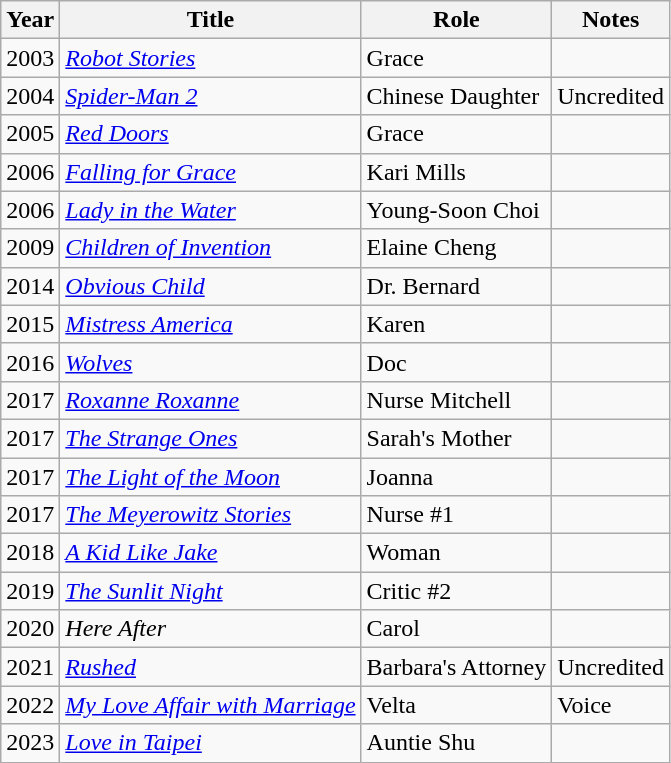<table class="wikitable sortable">
<tr>
<th>Year</th>
<th>Title</th>
<th>Role</th>
<th>Notes</th>
</tr>
<tr>
<td>2003</td>
<td><em><a href='#'>Robot Stories</a></em></td>
<td>Grace</td>
<td></td>
</tr>
<tr>
<td>2004</td>
<td><em><a href='#'>Spider-Man 2</a></em></td>
<td>Chinese Daughter</td>
<td>Uncredited</td>
</tr>
<tr>
<td>2005</td>
<td><em><a href='#'>Red Doors</a></em></td>
<td>Grace</td>
<td></td>
</tr>
<tr>
<td>2006</td>
<td><em><a href='#'>Falling for Grace</a></em></td>
<td>Kari Mills</td>
<td></td>
</tr>
<tr>
<td>2006</td>
<td><em><a href='#'>Lady in the Water</a></em></td>
<td>Young-Soon Choi</td>
<td></td>
</tr>
<tr>
<td>2009</td>
<td><em><a href='#'>Children of Invention</a></em></td>
<td>Elaine Cheng</td>
<td></td>
</tr>
<tr>
<td>2014</td>
<td><em><a href='#'>Obvious Child</a></em></td>
<td>Dr. Bernard</td>
<td></td>
</tr>
<tr>
<td>2015</td>
<td><em><a href='#'>Mistress America</a></em></td>
<td>Karen</td>
<td></td>
</tr>
<tr>
<td>2016</td>
<td><a href='#'><em>Wolves</em></a></td>
<td>Doc</td>
<td></td>
</tr>
<tr>
<td>2017</td>
<td><em><a href='#'>Roxanne Roxanne</a></em></td>
<td>Nurse Mitchell</td>
<td></td>
</tr>
<tr>
<td>2017</td>
<td><em><a href='#'>The Strange Ones</a></em></td>
<td>Sarah's Mother</td>
<td></td>
</tr>
<tr>
<td>2017</td>
<td><em><a href='#'>The Light of the Moon</a></em></td>
<td>Joanna</td>
<td></td>
</tr>
<tr>
<td>2017</td>
<td><em><a href='#'>The Meyerowitz Stories</a></em></td>
<td>Nurse #1</td>
<td></td>
</tr>
<tr>
<td>2018</td>
<td><em><a href='#'>A Kid Like Jake</a></em></td>
<td>Woman</td>
<td></td>
</tr>
<tr>
<td>2019</td>
<td><em><a href='#'>The Sunlit Night</a></em></td>
<td>Critic #2</td>
<td></td>
</tr>
<tr>
<td>2020</td>
<td><em>Here After</em></td>
<td>Carol</td>
<td></td>
</tr>
<tr>
<td>2021</td>
<td><em><a href='#'>Rushed</a></em></td>
<td>Barbara's Attorney</td>
<td>Uncredited</td>
</tr>
<tr>
<td>2022</td>
<td><em><a href='#'>My Love Affair with Marriage</a></em></td>
<td>Velta</td>
<td>Voice</td>
</tr>
<tr>
<td>2023</td>
<td><em><a href='#'>Love in Taipei</a></em></td>
<td>Auntie Shu</td>
<td></td>
</tr>
</table>
